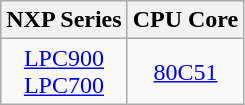<table class="wikitable" style="text-align:center;">
<tr>
<th>NXP Series</th>
<th>CPU Core</th>
</tr>
<tr>
<td><a href='#'>LPC900</a><br><a href='#'>LPC700</a></td>
<td><a href='#'>80C51</a></td>
</tr>
</table>
